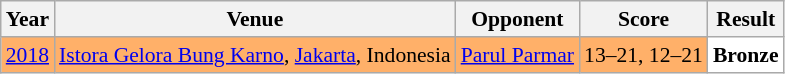<table class="sortable wikitable" style="font-size: 90%;">
<tr>
<th>Year</th>
<th>Venue</th>
<th>Opponent</th>
<th>Score</th>
<th>Result</th>
</tr>
<tr style="background:#FFB069">
<td align="center"><a href='#'>2018</a></td>
<td align="left"><a href='#'>Istora Gelora Bung Karno</a>, <a href='#'>Jakarta</a>, Indonesia</td>
<td align="left"> <a href='#'>Parul Parmar</a></td>
<td align="left">13–21, 12–21</td>
<td style="text-align:left; background:white"> <strong>Bronze</strong></td>
</tr>
</table>
